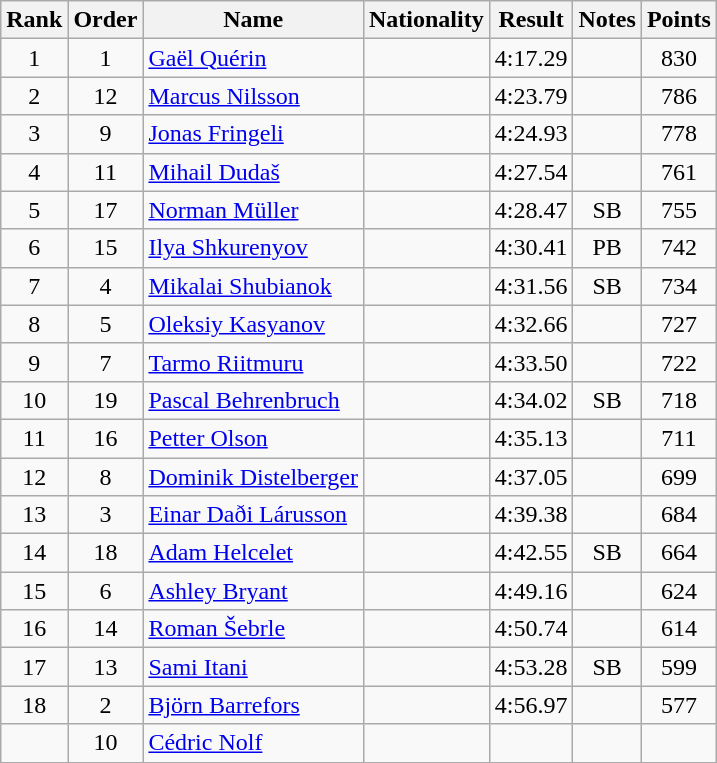<table class="wikitable sortable" style="text-align:center">
<tr>
<th>Rank</th>
<th>Order</th>
<th>Name</th>
<th>Nationality</th>
<th>Result</th>
<th>Notes</th>
<th>Points</th>
</tr>
<tr>
<td>1</td>
<td>1</td>
<td align="left"><a href='#'>Gaël Quérin</a></td>
<td align=left></td>
<td>4:17.29</td>
<td></td>
<td>830</td>
</tr>
<tr>
<td>2</td>
<td>12</td>
<td align="left"><a href='#'>Marcus Nilsson</a></td>
<td align=left></td>
<td>4:23.79</td>
<td></td>
<td>786</td>
</tr>
<tr>
<td>3</td>
<td>9</td>
<td align="left"><a href='#'>Jonas Fringeli</a></td>
<td align=left></td>
<td>4:24.93</td>
<td></td>
<td>778</td>
</tr>
<tr>
<td>4</td>
<td>11</td>
<td align="left"><a href='#'>Mihail Dudaš</a></td>
<td align=left></td>
<td>4:27.54</td>
<td></td>
<td>761</td>
</tr>
<tr>
<td>5</td>
<td>17</td>
<td align="left"><a href='#'>Norman Müller</a></td>
<td align=left></td>
<td>4:28.47</td>
<td>SB</td>
<td>755</td>
</tr>
<tr>
<td>6</td>
<td>15</td>
<td align="left"><a href='#'>Ilya Shkurenyov</a></td>
<td align=left></td>
<td>4:30.41</td>
<td>PB</td>
<td>742</td>
</tr>
<tr>
<td>7</td>
<td>4</td>
<td align="left"><a href='#'>Mikalai Shubianok</a></td>
<td align=left></td>
<td>4:31.56</td>
<td>SB</td>
<td>734</td>
</tr>
<tr>
<td>8</td>
<td>5</td>
<td align="left"><a href='#'>Oleksiy Kasyanov</a></td>
<td align=left></td>
<td>4:32.66</td>
<td></td>
<td>727</td>
</tr>
<tr>
<td>9</td>
<td>7</td>
<td align="left"><a href='#'>Tarmo Riitmuru</a></td>
<td align=left></td>
<td>4:33.50</td>
<td></td>
<td>722</td>
</tr>
<tr>
<td>10</td>
<td>19</td>
<td align="left"><a href='#'>Pascal Behrenbruch</a></td>
<td align=left></td>
<td>4:34.02</td>
<td>SB</td>
<td>718</td>
</tr>
<tr>
<td>11</td>
<td>16</td>
<td align="left"><a href='#'>Petter Olson</a></td>
<td align=left></td>
<td>4:35.13</td>
<td></td>
<td>711</td>
</tr>
<tr>
<td>12</td>
<td>8</td>
<td align="left"><a href='#'>Dominik Distelberger</a></td>
<td align=left></td>
<td>4:37.05</td>
<td></td>
<td>699</td>
</tr>
<tr>
<td>13</td>
<td>3</td>
<td align="left"><a href='#'>Einar Daði Lárusson</a></td>
<td align=left></td>
<td>4:39.38</td>
<td></td>
<td>684</td>
</tr>
<tr>
<td>14</td>
<td>18</td>
<td align="left"><a href='#'>Adam Helcelet</a></td>
<td align=left></td>
<td>4:42.55</td>
<td>SB</td>
<td>664</td>
</tr>
<tr>
<td>15</td>
<td>6</td>
<td align="left"><a href='#'>Ashley Bryant</a></td>
<td align=left></td>
<td>4:49.16</td>
<td></td>
<td>624</td>
</tr>
<tr>
<td>16</td>
<td>14</td>
<td align="left"><a href='#'>Roman Šebrle</a></td>
<td align=left></td>
<td>4:50.74</td>
<td></td>
<td>614</td>
</tr>
<tr>
<td>17</td>
<td>13</td>
<td align="left"><a href='#'>Sami Itani</a></td>
<td align=left></td>
<td>4:53.28</td>
<td>SB</td>
<td>599</td>
</tr>
<tr>
<td>18</td>
<td>2</td>
<td align="left"><a href='#'>Björn Barrefors</a></td>
<td align=left></td>
<td>4:56.97</td>
<td></td>
<td>577</td>
</tr>
<tr>
<td></td>
<td>10</td>
<td align="left"><a href='#'>Cédric Nolf</a></td>
<td align=left></td>
<td></td>
<td></td>
<td></td>
</tr>
</table>
